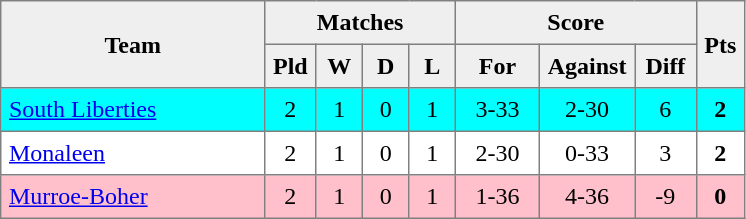<table style=border-collapse:collapse border=1 cellspacing=0 cellpadding=5>
<tr align=center bgcolor=#efefef>
<th rowspan=2 width=165>Team</th>
<th colspan=4>Matches</th>
<th colspan=3>Score</th>
<th rowspan=2width=20>Pts</th>
</tr>
<tr align=center bgcolor=#efefef>
<th width=20>Pld</th>
<th width=20>W</th>
<th width=20>D</th>
<th width=20>L</th>
<th width=45>For</th>
<th width=45>Against</th>
<th width=30>Diff</th>
</tr>
<tr align=center style="background:#00FFFF;">
<td style="text-align:left;"><a href='#'>South Liberties</a></td>
<td>2</td>
<td>1</td>
<td>0</td>
<td>1</td>
<td>3-33</td>
<td>2-30</td>
<td>6</td>
<td><strong>2</strong></td>
</tr>
<tr align=center>
<td style="text-align:left;"><a href='#'>Monaleen</a></td>
<td>2</td>
<td>1</td>
<td>0</td>
<td>1</td>
<td>2-30</td>
<td>0-33</td>
<td>3</td>
<td><strong>2</strong></td>
</tr>
<tr align=center style="background:#FFC0CB;">
<td style="text-align:left;"><a href='#'>Murroe-Boher</a></td>
<td>2</td>
<td>1</td>
<td>0</td>
<td>1</td>
<td>1-36</td>
<td>4-36</td>
<td>-9</td>
<td><strong>0</strong></td>
</tr>
</table>
